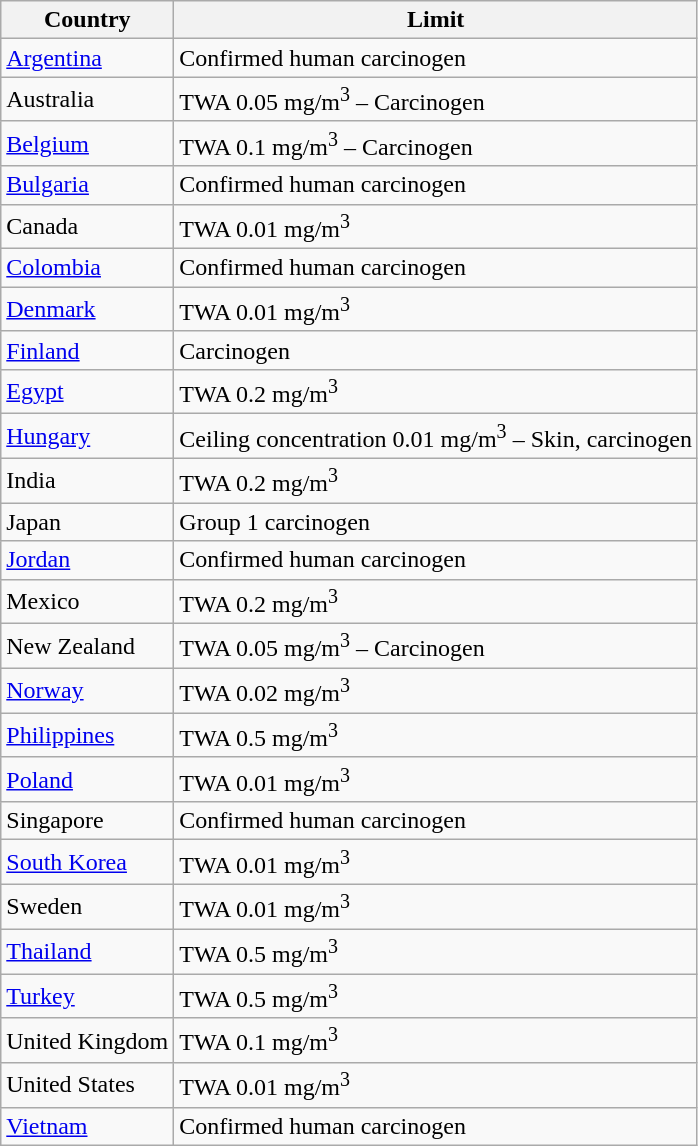<table class="wikitable">
<tr>
<th>Country</th>
<th>Limit</th>
</tr>
<tr>
<td><a href='#'>Argentina</a></td>
<td>Confirmed human carcinogen</td>
</tr>
<tr>
<td>Australia</td>
<td>TWA 0.05 mg/m<sup>3</sup> – Carcinogen</td>
</tr>
<tr>
<td><a href='#'>Belgium</a></td>
<td>TWA 0.1 mg/m<sup>3</sup> – Carcinogen</td>
</tr>
<tr>
<td><a href='#'>Bulgaria</a></td>
<td>Confirmed human carcinogen</td>
</tr>
<tr>
<td>Canada</td>
<td>TWA 0.01 mg/m<sup>3</sup></td>
</tr>
<tr>
<td><a href='#'>Colombia</a></td>
<td>Confirmed human carcinogen</td>
</tr>
<tr>
<td><a href='#'>Denmark</a></td>
<td>TWA 0.01 mg/m<sup>3</sup></td>
</tr>
<tr>
<td><a href='#'>Finland</a></td>
<td>Carcinogen</td>
</tr>
<tr>
<td><a href='#'>Egypt</a></td>
<td>TWA 0.2 mg/m<sup>3</sup></td>
</tr>
<tr>
<td><a href='#'>Hungary</a></td>
<td>Ceiling concentration 0.01 mg/m<sup>3</sup> – Skin, carcinogen</td>
</tr>
<tr>
<td>India</td>
<td>TWA 0.2 mg/m<sup>3</sup></td>
</tr>
<tr>
<td>Japan</td>
<td>Group 1 carcinogen</td>
</tr>
<tr>
<td><a href='#'>Jordan</a></td>
<td>Confirmed human carcinogen</td>
</tr>
<tr>
<td>Mexico</td>
<td>TWA 0.2 mg/m<sup>3</sup></td>
</tr>
<tr>
<td>New Zealand</td>
<td>TWA 0.05 mg/m<sup>3</sup> – Carcinogen</td>
</tr>
<tr>
<td><a href='#'>Norway</a></td>
<td>TWA 0.02 mg/m<sup>3</sup></td>
</tr>
<tr>
<td><a href='#'>Philippines</a></td>
<td>TWA 0.5 mg/m<sup>3</sup></td>
</tr>
<tr>
<td><a href='#'>Poland</a></td>
<td>TWA 0.01 mg/m<sup>3</sup></td>
</tr>
<tr>
<td>Singapore</td>
<td>Confirmed human carcinogen</td>
</tr>
<tr>
<td><a href='#'>South Korea</a></td>
<td>TWA 0.01 mg/m<sup>3</sup></td>
</tr>
<tr>
<td>Sweden</td>
<td>TWA 0.01 mg/m<sup>3</sup></td>
</tr>
<tr>
<td><a href='#'>Thailand</a></td>
<td>TWA 0.5 mg/m<sup>3</sup></td>
</tr>
<tr>
<td><a href='#'>Turkey</a></td>
<td>TWA 0.5 mg/m<sup>3</sup></td>
</tr>
<tr>
<td>United Kingdom</td>
<td>TWA 0.1 mg/m<sup>3</sup></td>
</tr>
<tr>
<td>United States</td>
<td>TWA 0.01 mg/m<sup>3</sup></td>
</tr>
<tr>
<td><a href='#'>Vietnam</a></td>
<td>Confirmed human carcinogen</td>
</tr>
</table>
